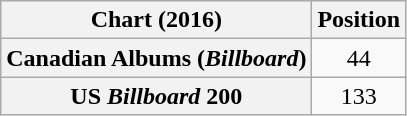<table class="wikitable sortable plainrowheaders" style="text-align:center">
<tr>
<th scope="col">Chart (2016)</th>
<th scope="col">Position</th>
</tr>
<tr>
<th scope="row">Canadian Albums (<em>Billboard</em>)</th>
<td>44</td>
</tr>
<tr>
<th scope="row">US <em>Billboard</em> 200</th>
<td>133</td>
</tr>
</table>
